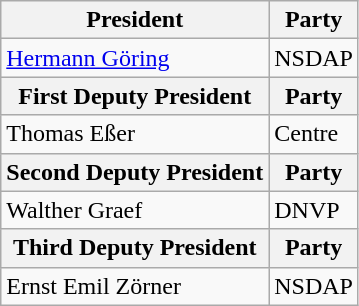<table class="wikitable">
<tr>
<th>President</th>
<th>Party</th>
</tr>
<tr>
<td><a href='#'>Hermann Göring</a></td>
<td>NSDAP</td>
</tr>
<tr>
<th>First Deputy President</th>
<th>Party</th>
</tr>
<tr>
<td>Thomas Eßer</td>
<td>Centre</td>
</tr>
<tr>
<th>Second Deputy President</th>
<th>Party</th>
</tr>
<tr>
<td>Walther Graef</td>
<td>DNVP</td>
</tr>
<tr>
<th>Third Deputy President</th>
<th>Party</th>
</tr>
<tr>
<td>Ernst Emil Zörner</td>
<td>NSDAP</td>
</tr>
</table>
